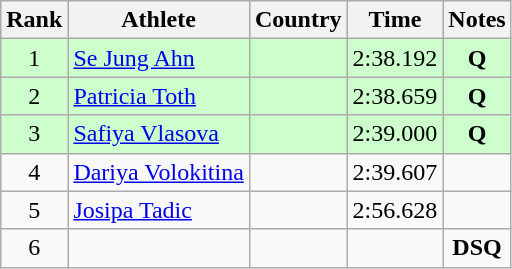<table class="wikitable sortable" style="text-align:center">
<tr>
<th>Rank</th>
<th>Athlete</th>
<th>Country</th>
<th>Time</th>
<th>Notes</th>
</tr>
<tr bgcolor="#ccffcc">
<td>1</td>
<td align=left><a href='#'>Se Jung Ahn</a></td>
<td align=left></td>
<td>2:38.192</td>
<td><strong>Q</strong></td>
</tr>
<tr bgcolor="#ccffcc">
<td>2</td>
<td align=left><a href='#'>Patricia Toth</a></td>
<td align=left></td>
<td>2:38.659</td>
<td><strong>Q</strong></td>
</tr>
<tr bgcolor="#ccffcc">
<td>3</td>
<td align=left><a href='#'>Safiya Vlasova</a></td>
<td align=left></td>
<td>2:39.000</td>
<td><strong>Q</strong></td>
</tr>
<tr>
<td>4</td>
<td align=left><a href='#'>Dariya Volokitina</a></td>
<td align=left></td>
<td>2:39.607</td>
<td></td>
</tr>
<tr>
<td>5</td>
<td align=left><a href='#'>Josipa Tadic</a></td>
<td align=left></td>
<td>2:56.628</td>
<td></td>
</tr>
<tr>
<td>6</td>
<td align=left></td>
<td align=left></td>
<td></td>
<td><strong>DSQ</strong></td>
</tr>
</table>
